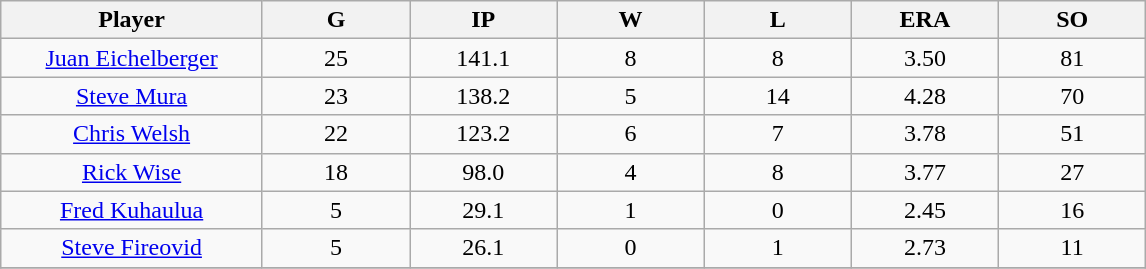<table class="wikitable sortable">
<tr>
<th bgcolor="#DDDDFF" width="16%">Player</th>
<th bgcolor="#DDDDFF" width="9%">G</th>
<th bgcolor="#DDDDFF" width="9%">IP</th>
<th bgcolor="#DDDDFF" width="9%">W</th>
<th bgcolor="#DDDDFF" width="9%">L</th>
<th bgcolor="#DDDDFF" width="9%">ERA</th>
<th bgcolor="#DDDDFF" width="9%">SO</th>
</tr>
<tr align="center">
<td><a href='#'>Juan Eichelberger</a></td>
<td>25</td>
<td>141.1</td>
<td>8</td>
<td>8</td>
<td>3.50</td>
<td>81</td>
</tr>
<tr align="center">
<td><a href='#'>Steve Mura</a></td>
<td>23</td>
<td>138.2</td>
<td>5</td>
<td>14</td>
<td>4.28</td>
<td>70</td>
</tr>
<tr align=center>
<td><a href='#'>Chris Welsh</a></td>
<td>22</td>
<td>123.2</td>
<td>6</td>
<td>7</td>
<td>3.78</td>
<td>51</td>
</tr>
<tr align=center>
<td><a href='#'>Rick Wise</a></td>
<td>18</td>
<td>98.0</td>
<td>4</td>
<td>8</td>
<td>3.77</td>
<td>27</td>
</tr>
<tr align=center>
<td><a href='#'>Fred Kuhaulua</a></td>
<td>5</td>
<td>29.1</td>
<td>1</td>
<td>0</td>
<td>2.45</td>
<td>16</td>
</tr>
<tr align="center">
<td><a href='#'>Steve Fireovid</a></td>
<td>5</td>
<td>26.1</td>
<td>0</td>
<td>1</td>
<td>2.73</td>
<td>11</td>
</tr>
<tr align="center">
</tr>
</table>
